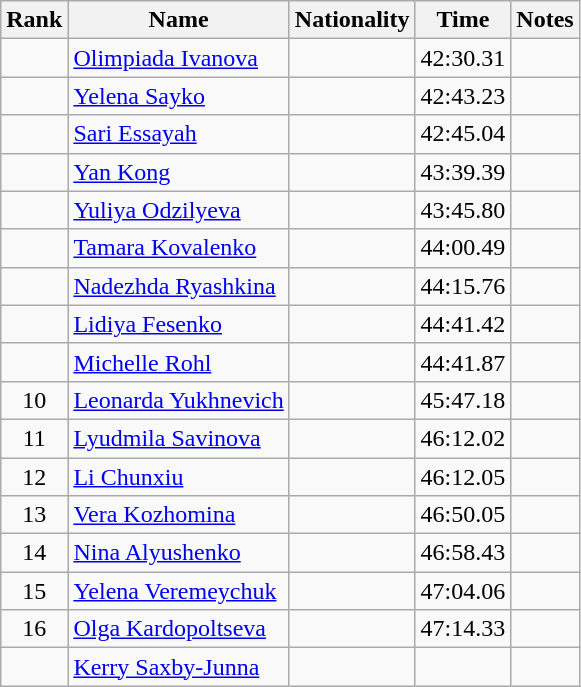<table class="wikitable sortable" style="text-align:center">
<tr>
<th>Rank</th>
<th>Name</th>
<th>Nationality</th>
<th>Time</th>
<th>Notes</th>
</tr>
<tr>
<td></td>
<td align=left><a href='#'>Olimpiada Ivanova</a></td>
<td align=left></td>
<td>42:30.31</td>
<td></td>
</tr>
<tr>
<td></td>
<td align=left><a href='#'>Yelena Sayko</a></td>
<td align=left></td>
<td>42:43.23</td>
<td></td>
</tr>
<tr>
<td></td>
<td align=left><a href='#'>Sari Essayah</a></td>
<td align=left></td>
<td>42:45.04</td>
<td></td>
</tr>
<tr>
<td></td>
<td align=left><a href='#'>Yan Kong</a></td>
<td align=left></td>
<td>43:39.39</td>
<td></td>
</tr>
<tr>
<td></td>
<td align=left><a href='#'>Yuliya Odzilyeva</a></td>
<td align=left></td>
<td>43:45.80</td>
<td></td>
</tr>
<tr>
<td></td>
<td align=left><a href='#'>Tamara Kovalenko</a></td>
<td align=left></td>
<td>44:00.49</td>
<td></td>
</tr>
<tr>
<td></td>
<td align=left><a href='#'>Nadezhda Ryashkina</a></td>
<td align=left></td>
<td>44:15.76</td>
<td></td>
</tr>
<tr>
<td></td>
<td align=left><a href='#'>Lidiya Fesenko</a></td>
<td align=left></td>
<td>44:41.42</td>
<td></td>
</tr>
<tr>
<td></td>
<td align=left><a href='#'>Michelle Rohl</a></td>
<td align=left></td>
<td>44:41.87</td>
<td></td>
</tr>
<tr>
<td>10</td>
<td align=left><a href='#'>Leonarda Yukhnevich</a></td>
<td align=left></td>
<td>45:47.18</td>
<td></td>
</tr>
<tr>
<td>11</td>
<td align=left><a href='#'>Lyudmila Savinova</a></td>
<td align=left></td>
<td>46:12.02</td>
<td></td>
</tr>
<tr>
<td>12</td>
<td align=left><a href='#'>Li Chunxiu</a></td>
<td align=left></td>
<td>46:12.05</td>
<td></td>
</tr>
<tr>
<td>13</td>
<td align=left><a href='#'>Vera Kozhomina</a></td>
<td align=left></td>
<td>46:50.05</td>
<td></td>
</tr>
<tr>
<td>14</td>
<td align=left><a href='#'>Nina Alyushenko</a></td>
<td align=left></td>
<td>46:58.43</td>
<td></td>
</tr>
<tr>
<td>15</td>
<td align=left><a href='#'>Yelena Veremeychuk</a></td>
<td align=left></td>
<td>47:04.06</td>
<td></td>
</tr>
<tr>
<td>16</td>
<td align=left><a href='#'>Olga Kardopoltseva</a></td>
<td align=left></td>
<td>47:14.33</td>
<td></td>
</tr>
<tr>
<td></td>
<td align=left><a href='#'>Kerry Saxby-Junna</a></td>
<td align=left></td>
<td></td>
<td></td>
</tr>
</table>
